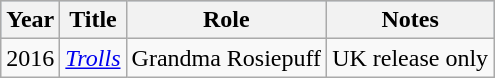<table class="wikitable">
<tr style="background:#b0c4de; text-align:center;">
<th>Year</th>
<th>Title</th>
<th>Role</th>
<th>Notes</th>
</tr>
<tr>
<td>2016</td>
<td><em><a href='#'>Trolls</a></em></td>
<td>Grandma Rosiepuff</td>
<td>UK release only</td>
</tr>
</table>
